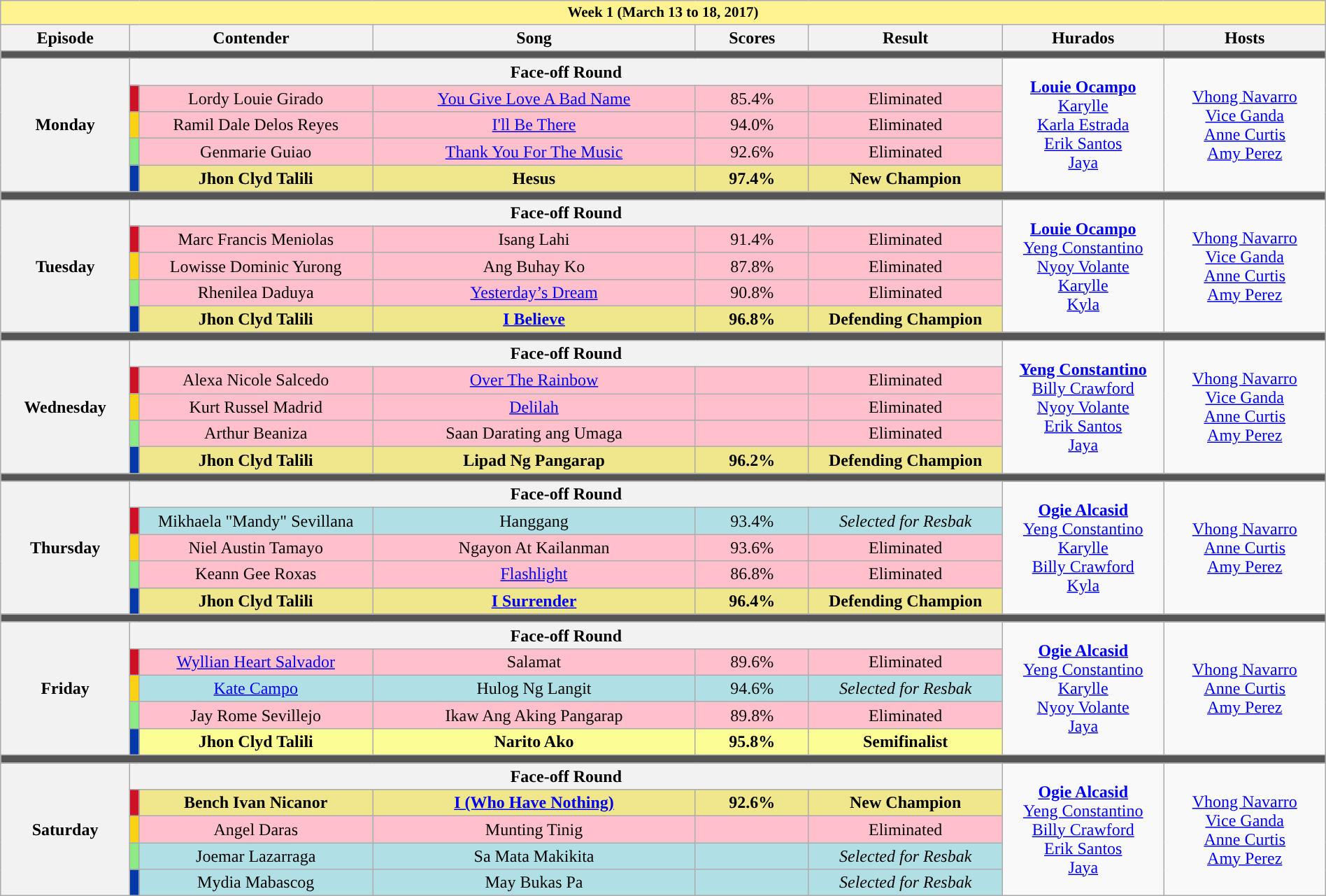<table class="wikitable mw-collapsible mw-collapsed" style="width:100%; text-align:center;;">
<tr>
<th style="background-color:#fff291;font-size:14px" colspan="8">Week 1 (March 13 to 18, 2017)</th>
</tr>
<tr>
<th width="8%">Episode</th>
<th colspan="2" width="15%">Contender</th>
<th width="20%">Song</th>
<th width="7%">Scores</th>
<th width="12%">Result</th>
<th width="10%">Hurados</th>
<th width="10%">Hosts</th>
</tr>
<tr>
<td colspan="8" style="background:#555;"></td>
</tr>
<tr>
<th rowspan="5">Monday<br></th>
<th colspan="5">Face-off Round</th>
<td rowspan="5"><strong><a href='#'>Louie Ocampo</a></strong><br><a href='#'>Karylle</a><br><a href='#'>Karla Estrada</a><br><a href='#'>Erik Santos</a><br><a href='#'>Jaya</a></td>
<td rowspan="5"><a href='#'>Vhong Navarro</a><br><a href='#'>Vice Ganda</a><br><a href='#'>Anne Curtis</a><br><a href='#'>Amy Perez</a></td>
</tr>
<tr style="background:pink">
<td style="background:#CE1126"></td>
<td>Lordy Louie Girado</td>
<td><a href='#'>You Give Love A Bad Name</a></td>
<td>85.4%</td>
<td>Eliminated</td>
</tr>
<tr style="background:pink">
<td style="background:#FCD116"></td>
<td>Ramil Dale Delos Reyes</td>
<td><a href='#'>I'll Be There</a></td>
<td>94.0%</td>
<td>Eliminated</td>
</tr>
<tr style="background:pink">
<td style="background:#8DEB87"></td>
<td>Genmarie Guiao</td>
<td><a href='#'>Thank You For The Music</a></td>
<td>92.6%</td>
<td>Eliminated</td>
</tr>
<tr style="background:khaki"|>
<td style="background:#0038A8"></td>
<td><strong>Jhon Clyd Talili</strong></td>
<td><strong>Hesus</strong></td>
<td><strong>97.4%</strong></td>
<td><strong>New Champion</strong></td>
</tr>
<tr>
<td colspan="8" style="background:#555;"></td>
</tr>
<tr>
<th rowspan="5">Tuesday<br></th>
<th colspan="5">Face-off Round</th>
<td rowspan="5"><strong><a href='#'>Louie Ocampo</a></strong><br><a href='#'>Yeng Constantino</a><br><a href='#'>Nyoy Volante</a><br><a href='#'>Karylle</a><br><a href='#'>Kyla</a></td>
<td rowspan="5"><a href='#'>Vhong Navarro</a><br><a href='#'>Vice Ganda</a><br><a href='#'>Anne Curtis</a><br><a href='#'>Amy Perez</a></td>
</tr>
<tr style="background:pink">
<td style="background:#CE1126"></td>
<td>Marc Francis Meniolas</td>
<td>Isang Lahi</td>
<td>91.4%</td>
<td>Eliminated</td>
</tr>
<tr style="background:pink">
<td style="background:#FCD116"></td>
<td>Lowisse Dominic Yurong</td>
<td>Ang Buhay Ko</td>
<td>87.8%</td>
<td>Eliminated</td>
</tr>
<tr style="background:pink">
<td style="background:#8DEB87"></td>
<td>Rhenilea Daduya</td>
<td><a href='#'>Yesterday’s Dream</a></td>
<td>90.8%</td>
<td>Eliminated</td>
</tr>
<tr style="background:khaki"|>
<td style="background:#0038A8"></td>
<td><strong>Jhon Clyd Talili</strong></td>
<td><strong><a href='#'>I Believe</a></strong></td>
<td><strong>96.8%</strong></td>
<td><strong>Defending Champion</strong></td>
</tr>
<tr>
<td colspan="8" style="background:#555;"></td>
</tr>
<tr>
<th rowspan="5">Wednesday<br></th>
<th colspan="5">Face-off Round</th>
<td rowspan="5"><strong><a href='#'>Yeng Constantino</a></strong><br><a href='#'>Billy Crawford</a><br><a href='#'>Nyoy Volante</a><br><a href='#'>Erik Santos</a><br><a href='#'>Jaya</a></td>
<td rowspan="5"><a href='#'>Vhong Navarro</a><br><a href='#'>Vice Ganda</a><br><a href='#'>Anne Curtis</a><br><a href='#'>Amy Perez</a></td>
</tr>
<tr style="background:pink">
<td style="background:#CE1126"></td>
<td>Alexa Nicole Salcedo</td>
<td><a href='#'>Over The Rainbow</a></td>
<td></td>
<td>Eliminated</td>
</tr>
<tr style="background:pink">
<td style="background:#FCD116"></td>
<td>Kurt Russel Madrid</td>
<td><a href='#'>Delilah</a></td>
<td></td>
<td>Eliminated</td>
</tr>
<tr style="background:pink">
<td style="background:#8DEB87"></td>
<td>Arthur Beaniza</td>
<td>Saan Darating ang Umaga</td>
<td></td>
<td>Eliminated</td>
</tr>
<tr style="background:khaki"|>
<td style="background:#0038A8"></td>
<td><strong>Jhon Clyd Talili</strong></td>
<td><strong>Lipad Ng Pangarap</strong></td>
<td><strong>96.2%</strong></td>
<td><strong>Defending Champion</strong></td>
</tr>
<tr>
<td colspan="8" style="background:#555;"></td>
</tr>
<tr>
<th rowspan="5">Thursday<br></th>
<th colspan="5">Face-off Round</th>
<td rowspan="5"><strong><a href='#'>Ogie Alcasid</a></strong><br><a href='#'>Yeng Constantino</a><br><a href='#'>Karylle</a><br><a href='#'>Billy Crawford</a><br><a href='#'>Kyla</a></td>
<td rowspan="5"><a href='#'>Vhong Navarro</a><br><a href='#'>Anne Curtis</a><br><a href='#'>Amy Perez</a></td>
</tr>
<tr style="background:#B0E0E6"|>
<td style="background:#CE1126"></td>
<td>Mikhaela "Mandy" Sevillana</td>
<td>Hanggang</td>
<td>93.4%</td>
<td><em>Selected for Resbak</em></td>
</tr>
<tr style="background:pink">
<td style="background:#FCD116"></td>
<td>Niel Austin Tamayo</td>
<td>Ngayon At Kailanman</td>
<td>93.6%</td>
<td>Eliminated</td>
</tr>
<tr style="background:pink">
<td style="background:#8DEB87"></td>
<td>Keann Gee Roxas</td>
<td><a href='#'>Flashlight</a></td>
<td>86.8%</td>
<td>Eliminated</td>
</tr>
<tr style="background:khaki"|>
<td style="background:#0038A8"></td>
<td><strong>Jhon Clyd Talili</strong></td>
<td><strong><a href='#'>I Surrender</a></strong></td>
<td><strong>96.4%</strong></td>
<td><strong>Defending Champion</strong></td>
</tr>
<tr>
<td colspan="8" style="background:#555;"></td>
</tr>
<tr>
<th rowspan="5">Friday<br></th>
<th colspan="5">Face-off Round</th>
<td rowspan="5"><strong><a href='#'>Ogie Alcasid</a></strong><br><a href='#'>Yeng Constantino</a><br><a href='#'>Karylle</a><br><a href='#'>Nyoy Volante</a><br><a href='#'>Jaya</a></td>
<td rowspan="5"><a href='#'>Vhong Navarro</a><br><a href='#'>Anne Curtis</a><br><a href='#'>Amy Perez</a></td>
</tr>
<tr style="background:pink">
<td style="background:#CE1126"></td>
<td><a href='#'>Wyllian Heart Salvador</a></td>
<td>Salamat</td>
<td>89.6%</td>
<td>Eliminated</td>
</tr>
<tr style="background:#B0E0E6"|>
<td style="background:#FCD116"></td>
<td><a href='#'>Kate Campo</a></td>
<td>Hulog Ng Langit</td>
<td>94.6%</td>
<td><em>Selected for Resbak</em></td>
</tr>
<tr style="background:pink">
<td style="background:#8DEB87"></td>
<td>Jay Rome Sevillejo</td>
<td>Ikaw Ang Aking Pangarap</td>
<td>89.8%</td>
<td>Eliminated</td>
</tr>
<tr style="background:#FDFD96"|>
<td style="background:#0038A8"></td>
<td><strong>Jhon Clyd Talili</strong></td>
<td><strong>Narito Ako</strong></td>
<td><strong>95.8%</strong></td>
<td><strong>Semifinalist</strong></td>
</tr>
<tr>
<td colspan="8" style="background:#555;"></td>
</tr>
<tr>
<th rowspan="5">Saturday<br></th>
<th colspan="5">Face-off Round</th>
<td rowspan="5"><strong><a href='#'>Ogie Alcasid</a></strong><br><a href='#'>Yeng Constantino</a><br><a href='#'>Billy Crawford</a><br><a href='#'>Erik Santos</a><br><a href='#'>Jaya</a></td>
<td rowspan="5"><a href='#'>Vhong Navarro</a><br><a href='#'>Vice Ganda</a><br><a href='#'>Anne Curtis</a><br><a href='#'>Amy Perez</a></td>
</tr>
<tr style="background:khaki"|>
<td style="background:#CE1126"></td>
<td><strong>Bench Ivan Nicanor</strong></td>
<td><strong><a href='#'>I (Who Have Nothing)</a></strong></td>
<td><strong>92.6%</strong></td>
<td><strong>New Champion</strong></td>
</tr>
<tr style="background:pink">
<td style="background:#FCD116"></td>
<td>Angel Daras</td>
<td>Munting Tinig</td>
<td></td>
<td>Eliminated</td>
</tr>
<tr style="background:#B0E0E6"|>
<td style="background:#8DEB87"></td>
<td>Joemar Lazarraga</td>
<td>Sa Mata Makikita</td>
<td></td>
<td><em>Selected for Resbak</em></td>
</tr>
<tr style="background:#B0E0E6"|>
<td style="background:#0038A8"></td>
<td>Mydia Mabascog</td>
<td>May Bukas Pa</td>
<td></td>
<td><em>Selected for Resbak</em></td>
</tr>
</table>
